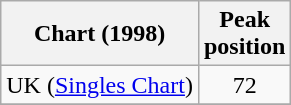<table class="wikitable">
<tr>
<th>Chart (1998)</th>
<th>Peak<br>position</th>
</tr>
<tr>
<td>UK (<a href='#'>Singles Chart</a>)</td>
<td align="center">72</td>
</tr>
<tr>
</tr>
</table>
